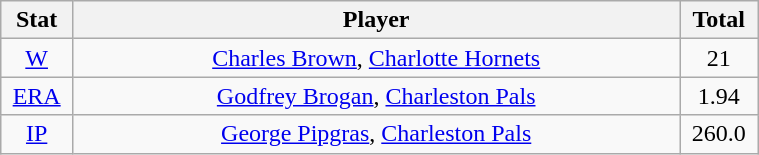<table class="wikitable" width="40%" style="text-align:center;">
<tr>
<th width="5%">Stat</th>
<th width="60%">Player</th>
<th width="5%">Total</th>
</tr>
<tr>
<td><a href='#'>W</a></td>
<td><a href='#'>Charles Brown</a>, <a href='#'>Charlotte Hornets</a></td>
<td>21</td>
</tr>
<tr>
<td><a href='#'>ERA</a></td>
<td><a href='#'>Godfrey Brogan</a>, <a href='#'>Charleston Pals</a></td>
<td>1.94</td>
</tr>
<tr>
<td><a href='#'>IP</a></td>
<td><a href='#'>George Pipgras</a>, <a href='#'>Charleston Pals</a></td>
<td>260.0</td>
</tr>
</table>
